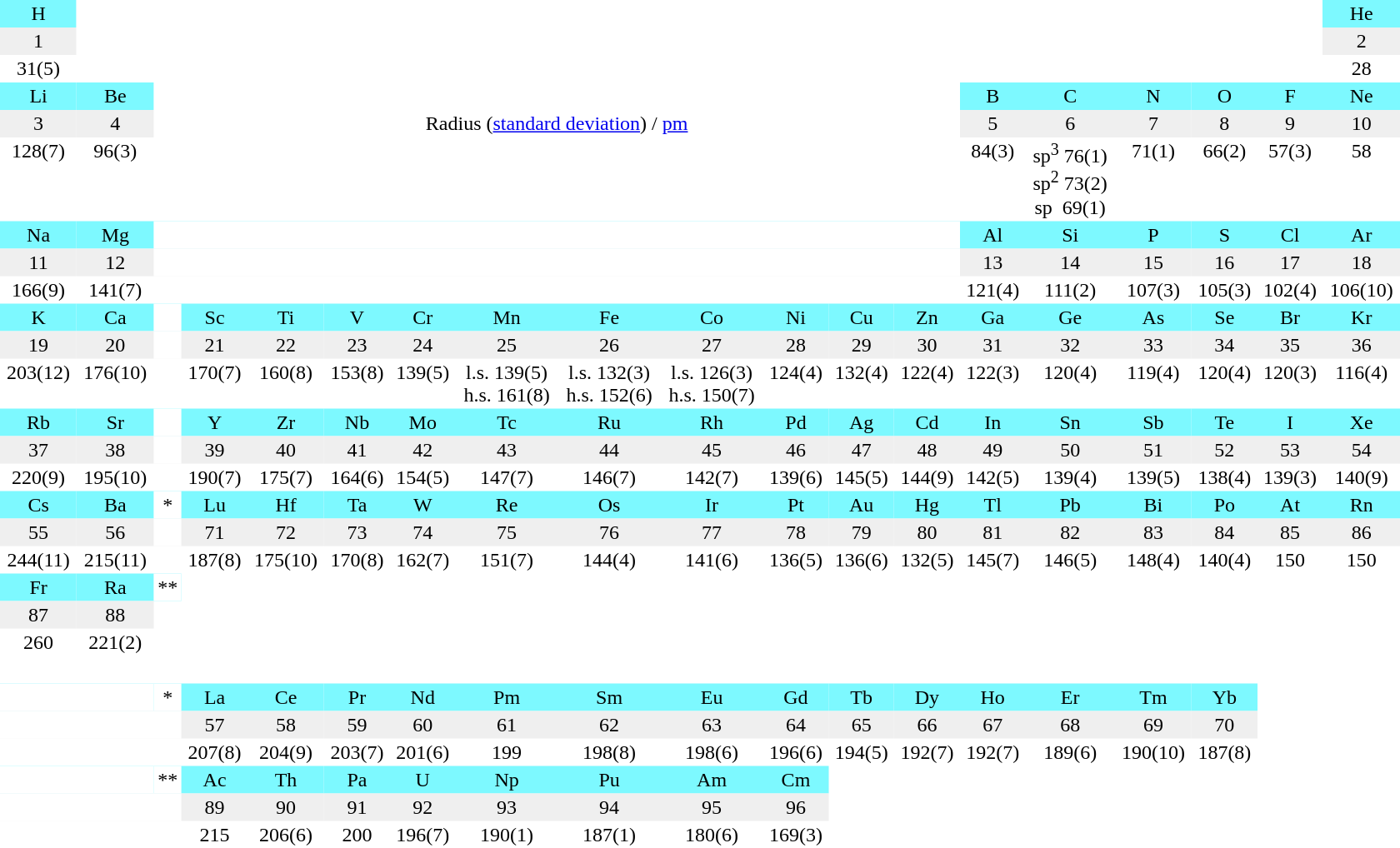<table style="text-align: center; border: none; min-width:70em" cellpadding="2" cellspacing="0">
<tr style="background: #7DF9FF;">
<td>H</td>
<td colspan="17" style="background: #ffffff;"> </td>
<td>He</td>
</tr>
<tr style="background: #efefef;">
<td>1</td>
<td colspan="17" style="background: #ffffff;"> </td>
<td>2</td>
</tr>
<tr>
<td>31(5)</td>
<td colspan="17"> </td>
<td>28</td>
</tr>
<tr style="background: #7DF9FF;">
<td>Li</td>
<td>Be</td>
<td colspan="11" style="background: #ffffff;"> </td>
<td>B</td>
<td>C</td>
<td>N</td>
<td>O</td>
<td>F</td>
<td>Ne</td>
</tr>
<tr style="background: #efefef;">
<td>3</td>
<td>4</td>
<td colspan="11" style="background: #ffffff;">Radius (<a href='#'>standard deviation</a>) / <a href='#'>pm</a></td>
<td>5</td>
<td>6</td>
<td>7</td>
<td>8</td>
<td>9</td>
<td>10</td>
</tr>
<tr valign="top">
<td>128(7)</td>
<td>96(3)</td>
<td colspan="11"> </td>
<td>84(3)</td>
<td>sp<sup>3</sup> 76(1)<br>sp<sup>2</sup> 73(2)<br>sp  69(1)</td>
<td>71(1)</td>
<td>66(2)</td>
<td>57(3)</td>
<td>58</td>
</tr>
<tr style="background: #7DF9FF;">
<td>Na</td>
<td>Mg</td>
<td colspan="11" style="background: #ffffff;"> </td>
<td>Al</td>
<td>Si</td>
<td>P</td>
<td>S</td>
<td>Cl</td>
<td>Ar</td>
</tr>
<tr style="background: #efefef;">
<td>11</td>
<td>12</td>
<td colspan="11" style="background: #ffffff;"> </td>
<td>13</td>
<td>14</td>
<td>15</td>
<td>16</td>
<td>17</td>
<td>18</td>
</tr>
<tr>
<td>166(9)</td>
<td>141(7)</td>
<td colspan="11"> </td>
<td>121(4)</td>
<td>111(2)</td>
<td>107(3)</td>
<td>105(3)</td>
<td>102(4)</td>
<td>106(10)</td>
</tr>
<tr style="background: #7DF9FF;">
<td>K</td>
<td>Ca</td>
<td style="background: #ffffff;"> </td>
<td>Sc</td>
<td>Ti</td>
<td>V</td>
<td>Cr</td>
<td>Mn</td>
<td>Fe</td>
<td>Co</td>
<td>Ni</td>
<td>Cu</td>
<td>Zn</td>
<td>Ga</td>
<td>Ge</td>
<td>As</td>
<td>Se</td>
<td>Br</td>
<td>Kr</td>
</tr>
<tr style="background: #efefef;">
<td>19</td>
<td>20</td>
<td style="background: #ffffff;"> </td>
<td>21</td>
<td>22</td>
<td>23</td>
<td>24</td>
<td>25</td>
<td>26</td>
<td>27</td>
<td>28</td>
<td>29</td>
<td>30</td>
<td>31</td>
<td>32</td>
<td>33</td>
<td>34</td>
<td>35</td>
<td>36</td>
</tr>
<tr valign="top">
<td>203(12)</td>
<td>176(10)</td>
<td style="background: #ffffff;"> </td>
<td>170(7)</td>
<td>160(8)</td>
<td>153(8)</td>
<td>139(5)</td>
<td>l.s. 139(5)<br>h.s. 161(8)</td>
<td>l.s. 132(3)<br>h.s. 152(6)</td>
<td>l.s. 126(3)<br>h.s. 150(7)</td>
<td>124(4)</td>
<td>132(4)</td>
<td>122(4)</td>
<td>122(3)</td>
<td>120(4)</td>
<td>119(4)</td>
<td>120(4)</td>
<td>120(3)</td>
<td>116(4)</td>
</tr>
<tr style="background: #7DF9FF;">
<td>Rb</td>
<td>Sr</td>
<td style="background: #ffffff;"> </td>
<td>Y</td>
<td>Zr</td>
<td>Nb</td>
<td>Mo</td>
<td>Tc</td>
<td>Ru</td>
<td>Rh</td>
<td>Pd</td>
<td>Ag</td>
<td>Cd</td>
<td>In</td>
<td>Sn</td>
<td>Sb</td>
<td>Te</td>
<td>I</td>
<td>Xe</td>
</tr>
<tr style="background: #efefef;">
<td>37</td>
<td>38</td>
<td style="background: #ffffff;"> </td>
<td>39</td>
<td>40</td>
<td>41</td>
<td>42</td>
<td>43</td>
<td>44</td>
<td>45</td>
<td>46</td>
<td>47</td>
<td>48</td>
<td>49</td>
<td>50</td>
<td>51</td>
<td>52</td>
<td>53</td>
<td>54</td>
</tr>
<tr>
<td>220(9)</td>
<td>195(10)</td>
<td></td>
<td>190(7)</td>
<td>175(7)</td>
<td>164(6)</td>
<td>154(5)</td>
<td>147(7)</td>
<td>146(7)</td>
<td>142(7)</td>
<td>139(6)</td>
<td>145(5)</td>
<td>144(9)</td>
<td>142(5)</td>
<td>139(4)</td>
<td>139(5)</td>
<td>138(4)</td>
<td>139(3)</td>
<td>140(9)</td>
</tr>
<tr style="background: #7DF9FF;">
<td>Cs</td>
<td>Ba</td>
<td style="background: #ffffff;">*</td>
<td>Lu</td>
<td>Hf</td>
<td>Ta</td>
<td>W</td>
<td>Re</td>
<td>Os</td>
<td>Ir</td>
<td>Pt</td>
<td>Au</td>
<td>Hg</td>
<td>Tl</td>
<td>Pb</td>
<td>Bi</td>
<td>Po</td>
<td>At</td>
<td>Rn</td>
</tr>
<tr style="background: #efefef;">
<td>55</td>
<td>56</td>
<td style="background: #ffffff;"> </td>
<td>71</td>
<td>72</td>
<td>73</td>
<td>74</td>
<td>75</td>
<td>76</td>
<td>77</td>
<td>78</td>
<td>79</td>
<td>80</td>
<td>81</td>
<td>82</td>
<td>83</td>
<td>84</td>
<td>85</td>
<td>86</td>
</tr>
<tr>
<td>244(11)</td>
<td>215(11)</td>
<td> </td>
<td>187(8)</td>
<td>175(10)</td>
<td>170(8)</td>
<td>162(7)</td>
<td>151(7)</td>
<td>144(4)</td>
<td>141(6)</td>
<td>136(5)</td>
<td>136(6)</td>
<td>132(5)</td>
<td>145(7)</td>
<td>146(5)</td>
<td>148(4)</td>
<td>140(4)</td>
<td>150</td>
<td>150</td>
</tr>
<tr style="background: #7DF9FF;">
<td>Fr</td>
<td>Ra</td>
<td style="background: #ffffff;">**</td>
</tr>
<tr style="background: #efefef;">
<td>87</td>
<td>88</td>
</tr>
<tr>
<td>260</td>
<td>221(2)</td>
</tr>
<tr>
<td> </td>
</tr>
<tr style="background: #7DF9FF;">
<td colspan="2" style="background: #ffffff;"> </td>
<td style="background: #ffffff;">*</td>
<td>La</td>
<td>Ce</td>
<td>Pr</td>
<td>Nd</td>
<td>Pm</td>
<td>Sm</td>
<td>Eu</td>
<td>Gd</td>
<td>Tb</td>
<td>Dy</td>
<td>Ho</td>
<td>Er</td>
<td>Tm</td>
<td>Yb</td>
</tr>
<tr style="background: #efefef;">
<td colspan="3" style="background: #ffffff;"> </td>
<td>57</td>
<td>58</td>
<td>59</td>
<td>60</td>
<td>61</td>
<td>62</td>
<td>63</td>
<td>64</td>
<td>65</td>
<td>66</td>
<td>67</td>
<td>68</td>
<td>69</td>
<td>70</td>
</tr>
<tr>
<td colspan="3" style="background: #ffffff;"> </td>
<td>207(8)</td>
<td>204(9)</td>
<td>203(7)</td>
<td>201(6)</td>
<td>199</td>
<td>198(8)</td>
<td>198(6)</td>
<td>196(6)</td>
<td>194(5)</td>
<td>192(7)</td>
<td>192(7)</td>
<td>189(6)</td>
<td>190(10)</td>
<td>187(8)</td>
</tr>
<tr style="background: #7DF9FF;">
<td colspan="2" style="background: #ffffff;"> </td>
<td style="background: #ffffff;">**</td>
<td>Ac</td>
<td>Th</td>
<td>Pa</td>
<td>U</td>
<td>Np</td>
<td>Pu</td>
<td>Am</td>
<td>Cm</td>
</tr>
<tr style="background: #efefef;">
<td colspan="3" style="background: #ffffff;"> </td>
<td>89</td>
<td>90</td>
<td>91</td>
<td>92</td>
<td>93</td>
<td>94</td>
<td>95</td>
<td>96</td>
</tr>
<tr>
<td colspan="3" style="background: #ffffff;"> </td>
<td>215</td>
<td>206(6)</td>
<td>200</td>
<td>196(7)</td>
<td>190(1)</td>
<td>187(1)</td>
<td>180(6)</td>
<td>169(3)</td>
</tr>
</table>
